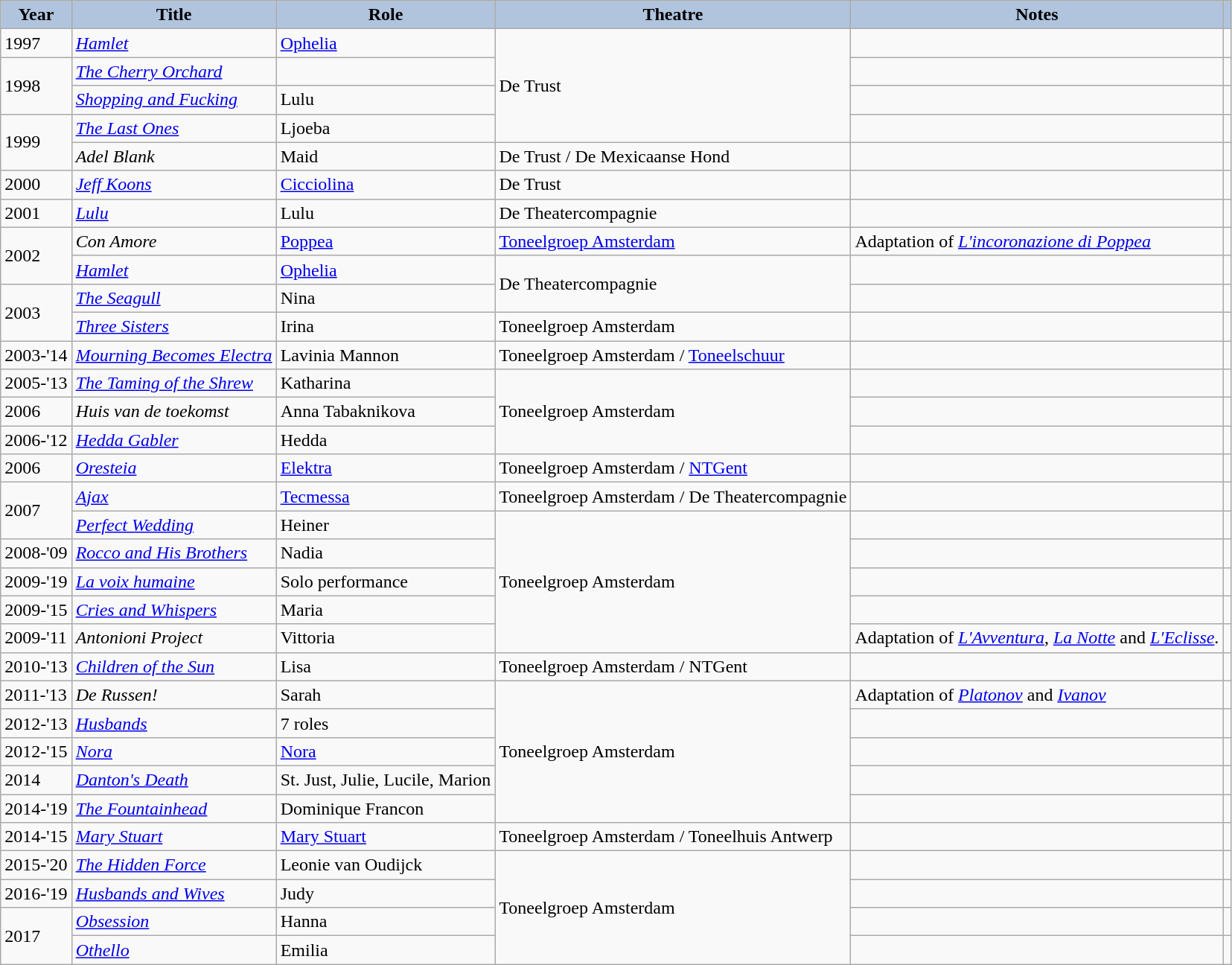<table class="wikitable">
<tr>
<th style="background:#B0C4DE;">Year</th>
<th style="background:#B0C4DE;">Title</th>
<th style="background:#B0C4DE;">Role</th>
<th style="background:#B0C4DE;">Theatre</th>
<th style="background:#B0C4DE;">Notes</th>
<th style="background:#B0C4DE;" class="unsortable"></th>
</tr>
<tr>
<td>1997</td>
<td><em><a href='#'>Hamlet</a></em></td>
<td><a href='#'>Ophelia</a></td>
<td rowspan=4>De Trust</td>
<td></td>
<td></td>
</tr>
<tr>
<td rowspan=2>1998</td>
<td><em><a href='#'>The Cherry Orchard</a></em></td>
<td></td>
<td></td>
<td></td>
</tr>
<tr>
<td><em><a href='#'>Shopping and Fucking</a></em></td>
<td>Lulu</td>
<td></td>
<td></td>
</tr>
<tr>
<td rowspan=2>1999</td>
<td><em><a href='#'>The Last Ones</a></em></td>
<td>Ljoeba</td>
<td></td>
<td></td>
</tr>
<tr>
<td><em>Adel Blank</em></td>
<td>Maid</td>
<td>De Trust / De Mexicaanse Hond</td>
<td></td>
<td></td>
</tr>
<tr>
<td>2000</td>
<td><em><a href='#'>Jeff Koons</a></em></td>
<td><a href='#'>Cicciolina</a></td>
<td>De Trust</td>
<td></td>
<td></td>
</tr>
<tr>
<td>2001</td>
<td><em><a href='#'>Lulu</a></em></td>
<td>Lulu</td>
<td>De Theatercompagnie</td>
<td></td>
<td></td>
</tr>
<tr>
<td rowspan=2>2002</td>
<td><em>Con Amore</em></td>
<td><a href='#'>Poppea</a></td>
<td><a href='#'>Toneelgroep Amsterdam</a></td>
<td>Adaptation of <em><a href='#'>L'incoronazione di Poppea</a></em></td>
<td></td>
</tr>
<tr>
<td><em><a href='#'>Hamlet</a></em></td>
<td><a href='#'>Ophelia</a></td>
<td rowspan=2>De Theatercompagnie</td>
<td></td>
<td></td>
</tr>
<tr>
<td rowspan=2>2003</td>
<td><em><a href='#'>The Seagull</a></em></td>
<td>Nina</td>
<td></td>
<td></td>
</tr>
<tr>
<td><em><a href='#'>Three Sisters</a></em></td>
<td>Irina</td>
<td>Toneelgroep Amsterdam</td>
<td></td>
<td></td>
</tr>
<tr>
<td>2003-'14</td>
<td><em><a href='#'>Mourning Becomes Electra</a></em></td>
<td>Lavinia Mannon</td>
<td>Toneelgroep Amsterdam / <a href='#'>Toneelschuur</a></td>
<td></td>
<td></td>
</tr>
<tr>
<td>2005-'13</td>
<td><em><a href='#'>The Taming of the Shrew</a></em></td>
<td>Katharina</td>
<td rowspan=3>Toneelgroep Amsterdam</td>
<td></td>
<td></td>
</tr>
<tr>
<td>2006</td>
<td><em>Huis van de toekomst</em></td>
<td>Anna Tabaknikova</td>
<td></td>
<td></td>
</tr>
<tr>
<td>2006-'12</td>
<td><em><a href='#'>Hedda Gabler</a></em></td>
<td>Hedda</td>
<td></td>
<td></td>
</tr>
<tr>
<td>2006</td>
<td><em><a href='#'>Oresteia</a></em></td>
<td><a href='#'>Elektra</a></td>
<td>Toneelgroep Amsterdam / <a href='#'>NTGent</a></td>
<td></td>
<td></td>
</tr>
<tr>
<td rowspan=2>2007</td>
<td><em><a href='#'>Ajax</a></em></td>
<td><a href='#'>Tecmessa</a></td>
<td>Toneelgroep Amsterdam / De Theatercompagnie</td>
<td></td>
<td></td>
</tr>
<tr>
<td><em><a href='#'>Perfect Wedding</a></em></td>
<td>Heiner</td>
<td rowspan=5>Toneelgroep Amsterdam</td>
<td></td>
<td></td>
</tr>
<tr>
<td>2008-'09</td>
<td><em><a href='#'>Rocco and His Brothers</a></em></td>
<td>Nadia</td>
<td></td>
<td></td>
</tr>
<tr>
<td>2009-'19</td>
<td><em><a href='#'>La voix humaine</a></em></td>
<td>Solo performance</td>
<td></td>
<td></td>
</tr>
<tr>
<td>2009-'15</td>
<td><em><a href='#'>Cries and Whispers</a></em></td>
<td>Maria</td>
<td></td>
<td></td>
</tr>
<tr>
<td>2009-'11</td>
<td><em>Antonioni Project</em></td>
<td>Vittoria</td>
<td>Adaptation of <em><a href='#'>L'Avventura</a></em>, <em><a href='#'>La Notte</a></em> and <em><a href='#'>L'Eclisse</a></em>.</td>
<td></td>
</tr>
<tr>
<td>2010-'13</td>
<td><em><a href='#'>Children of the Sun</a></em></td>
<td>Lisa</td>
<td>Toneelgroep Amsterdam / NTGent</td>
<td></td>
<td></td>
</tr>
<tr>
<td>2011-'13</td>
<td><em>De Russen!</em></td>
<td>Sarah</td>
<td rowspan=5>Toneelgroep Amsterdam</td>
<td>Adaptation of <em><a href='#'>Platonov</a></em> and <em><a href='#'>Ivanov</a></em></td>
<td></td>
</tr>
<tr>
<td>2012-'13</td>
<td><em><a href='#'>Husbands</a></em></td>
<td>7 roles</td>
<td></td>
<td></td>
</tr>
<tr>
<td>2012-'15</td>
<td><em><a href='#'>Nora</a></em></td>
<td><a href='#'>Nora</a></td>
<td></td>
<td></td>
</tr>
<tr>
<td>2014</td>
<td><em><a href='#'>Danton's Death</a></em></td>
<td>St. Just, Julie, Lucile, Marion</td>
<td></td>
<td></td>
</tr>
<tr>
<td>2014-'19</td>
<td><em><a href='#'>The Fountainhead</a></em></td>
<td>Dominique Francon</td>
<td></td>
<td></td>
</tr>
<tr>
<td>2014-'15</td>
<td><em><a href='#'>Mary Stuart</a></em></td>
<td><a href='#'>Mary Stuart</a></td>
<td>Toneelgroep Amsterdam / Toneelhuis Antwerp</td>
<td></td>
<td></td>
</tr>
<tr>
<td>2015-'20</td>
<td><em><a href='#'>The Hidden Force</a></em></td>
<td>Leonie van Oudijck</td>
<td rowspan=4>Toneelgroep Amsterdam</td>
<td></td>
<td></td>
</tr>
<tr>
<td>2016-'19</td>
<td><em><a href='#'>Husbands and Wives</a></em></td>
<td>Judy</td>
<td></td>
<td></td>
</tr>
<tr>
<td rowspan=2>2017</td>
<td><em><a href='#'>Obsession</a></em></td>
<td>Hanna</td>
<td></td>
<td></td>
</tr>
<tr>
<td><em><a href='#'>Othello</a></em></td>
<td>Emilia</td>
<td></td>
<td></td>
</tr>
</table>
